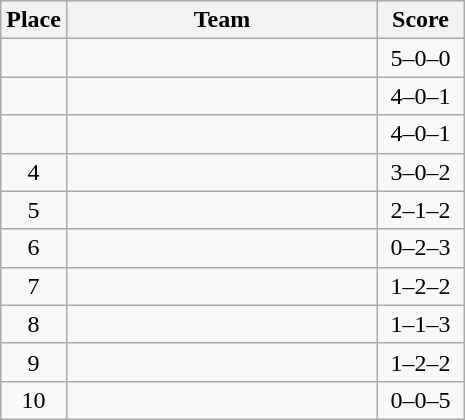<table class="wikitable" style="text-align:center;">
<tr>
<th width=30>Place</th>
<th width=200>Team</th>
<th width=50>Score</th>
</tr>
<tr>
<td></td>
<td align="left"></td>
<td>5–0–0</td>
</tr>
<tr>
<td></td>
<td align="left"></td>
<td>4–0–1</td>
</tr>
<tr>
<td></td>
<td align="left"></td>
<td>4–0–1</td>
</tr>
<tr>
<td>4</td>
<td align="left"></td>
<td>3–0–2</td>
</tr>
<tr>
<td>5</td>
<td align="left"></td>
<td>2–1–2</td>
</tr>
<tr>
<td>6</td>
<td align="left"></td>
<td>0–2–3</td>
</tr>
<tr>
<td>7</td>
<td align="left"></td>
<td>1–2–2</td>
</tr>
<tr>
<td>8</td>
<td align="left"></td>
<td>1–1–3</td>
</tr>
<tr>
<td>9</td>
<td align="left"></td>
<td>1–2–2</td>
</tr>
<tr>
<td>10</td>
<td align="left"></td>
<td>0–0–5</td>
</tr>
</table>
